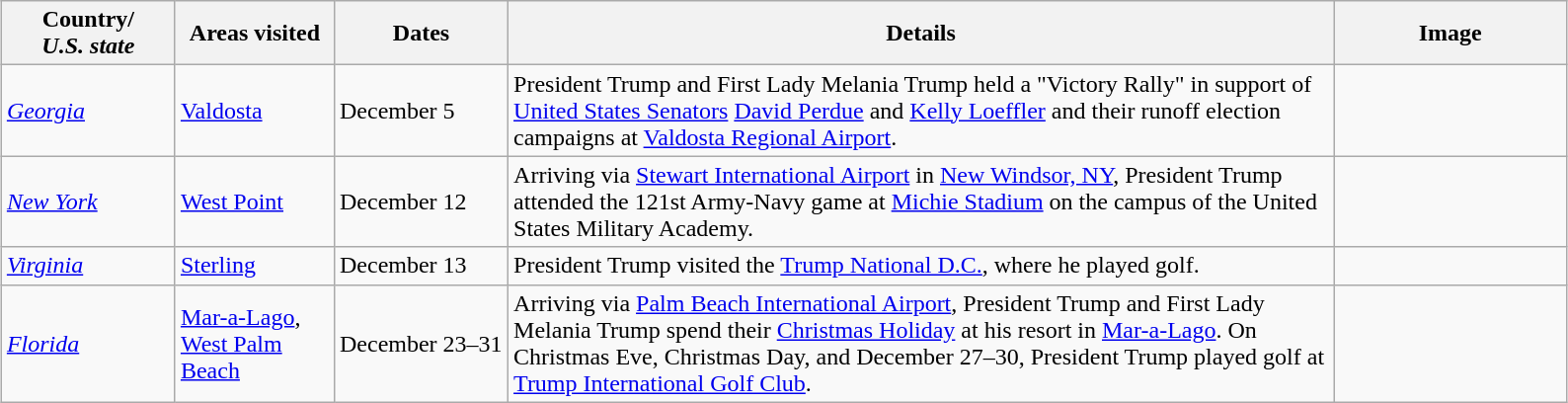<table class="wikitable" style="margin: 1em auto 1em auto">
<tr>
<th width="110">Country/<br><em>U.S. state</em></th>
<th width="100">Areas visited</th>
<th width="110">Dates</th>
<th width="550">Details</th>
<th width="150">Image</th>
</tr>
<tr>
<td> <em><a href='#'>Georgia</a></em></td>
<td><a href='#'>Valdosta</a></td>
<td>December 5</td>
<td>President Trump and First Lady Melania Trump held a "Victory Rally" in support of <a href='#'>United States Senators</a> <a href='#'>David Perdue</a> and <a href='#'>Kelly Loeffler</a> and their runoff election campaigns at <a href='#'>Valdosta Regional Airport</a>.</td>
<td></td>
</tr>
<tr>
<td> <em><a href='#'>New York</a></em></td>
<td><a href='#'>West Point</a></td>
<td>December 12</td>
<td>Arriving via <a href='#'>Stewart International Airport</a> in <a href='#'>New Windsor, NY</a>, President Trump attended the 121st Army-Navy game at <a href='#'>Michie Stadium</a> on the campus of the United States Military Academy.</td>
<td></td>
</tr>
<tr>
<td> <em><a href='#'>Virginia</a></em></td>
<td><a href='#'>Sterling</a></td>
<td>December 13</td>
<td>President Trump visited the <a href='#'>Trump National D.C.</a>, where he played golf.</td>
<td></td>
</tr>
<tr>
<td> <em><a href='#'>Florida</a></em></td>
<td><a href='#'>Mar-a-Lago</a>, <a href='#'>West Palm Beach</a></td>
<td>December 23–31</td>
<td>Arriving via <a href='#'>Palm Beach International Airport</a>, President Trump and First Lady Melania Trump spend their <a href='#'>Christmas Holiday</a> at his resort in <a href='#'>Mar-a-Lago</a>. On Christmas Eve, Christmas Day, and December 27–30, President Trump played golf at <a href='#'>Trump International Golf Club</a>.</td>
<td></td>
</tr>
</table>
